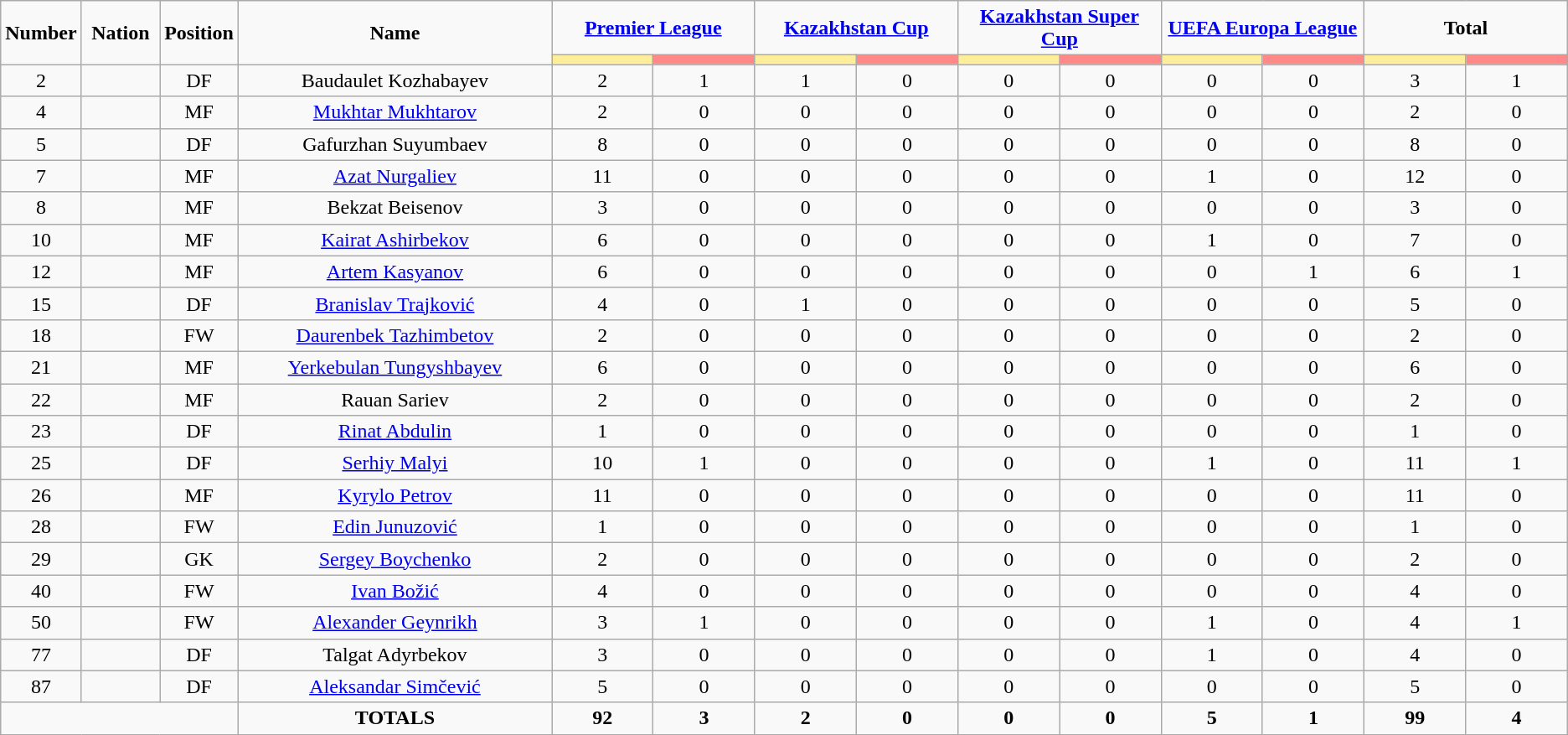<table class="wikitable" style="text-align:center;">
<tr>
<td rowspan="2"  style="width:5%; text-align:center;"><strong>Number</strong></td>
<td rowspan="2"  style="width:5%; text-align:center;"><strong>Nation</strong></td>
<td rowspan="2"  style="width:5%; text-align:center;"><strong>Position</strong></td>
<td rowspan="2"  style="width:20%; text-align:center;"><strong>Name</strong></td>
<td colspan="2" style="text-align:center;"><strong><a href='#'>Premier League</a></strong></td>
<td colspan="2" style="text-align:center;"><strong><a href='#'>Kazakhstan Cup</a></strong></td>
<td colspan="2" style="text-align:center;"><strong><a href='#'>Kazakhstan Super Cup</a></strong></td>
<td colspan="2" style="text-align:center;"><strong><a href='#'>UEFA Europa League</a></strong></td>
<td colspan="2" style="text-align:center;"><strong>Total</strong></td>
</tr>
<tr>
<th style="width:60px; background:#fe9;"></th>
<th style="width:60px; background:#ff8888;"></th>
<th style="width:60px; background:#fe9;"></th>
<th style="width:60px; background:#ff8888;"></th>
<th style="width:60px; background:#fe9;"></th>
<th style="width:60px; background:#ff8888;"></th>
<th style="width:60px; background:#fe9;"></th>
<th style="width:60px; background:#ff8888;"></th>
<th style="width:60px; background:#fe9;"></th>
<th style="width:60px; background:#ff8888;"></th>
</tr>
<tr>
<td>2</td>
<td></td>
<td>DF</td>
<td>Baudaulet Kozhabayev</td>
<td>2</td>
<td>1</td>
<td>1</td>
<td>0</td>
<td>0</td>
<td>0</td>
<td>0</td>
<td>0</td>
<td>3</td>
<td>1</td>
</tr>
<tr>
<td>4</td>
<td></td>
<td>MF</td>
<td><a href='#'>Mukhtar Mukhtarov</a></td>
<td>2</td>
<td>0</td>
<td>0</td>
<td>0</td>
<td>0</td>
<td>0</td>
<td>0</td>
<td>0</td>
<td>2</td>
<td>0</td>
</tr>
<tr>
<td>5</td>
<td></td>
<td>DF</td>
<td>Gafurzhan Suyumbaev</td>
<td>8</td>
<td>0</td>
<td>0</td>
<td>0</td>
<td>0</td>
<td>0</td>
<td>0</td>
<td>0</td>
<td>8</td>
<td>0</td>
</tr>
<tr>
<td>7</td>
<td></td>
<td>MF</td>
<td><a href='#'>Azat Nurgaliev</a></td>
<td>11</td>
<td>0</td>
<td>0</td>
<td>0</td>
<td>0</td>
<td>0</td>
<td>1</td>
<td>0</td>
<td>12</td>
<td>0</td>
</tr>
<tr>
<td>8</td>
<td></td>
<td>MF</td>
<td>Bekzat Beisenov</td>
<td>3</td>
<td>0</td>
<td>0</td>
<td>0</td>
<td>0</td>
<td>0</td>
<td>0</td>
<td>0</td>
<td>3</td>
<td>0</td>
</tr>
<tr>
<td>10</td>
<td></td>
<td>MF</td>
<td><a href='#'>Kairat Ashirbekov</a></td>
<td>6</td>
<td>0</td>
<td>0</td>
<td>0</td>
<td>0</td>
<td>0</td>
<td>1</td>
<td>0</td>
<td>7</td>
<td>0</td>
</tr>
<tr>
<td>12</td>
<td></td>
<td>MF</td>
<td><a href='#'>Artem Kasyanov</a></td>
<td>6</td>
<td>0</td>
<td>0</td>
<td>0</td>
<td>0</td>
<td>0</td>
<td>0</td>
<td>1</td>
<td>6</td>
<td>1</td>
</tr>
<tr>
<td>15</td>
<td></td>
<td>DF</td>
<td><a href='#'>Branislav Trajković</a></td>
<td>4</td>
<td>0</td>
<td>1</td>
<td>0</td>
<td>0</td>
<td>0</td>
<td>0</td>
<td>0</td>
<td>5</td>
<td>0</td>
</tr>
<tr>
<td>18</td>
<td></td>
<td>FW</td>
<td><a href='#'>Daurenbek Tazhimbetov</a></td>
<td>2</td>
<td>0</td>
<td>0</td>
<td>0</td>
<td>0</td>
<td>0</td>
<td>0</td>
<td>0</td>
<td>2</td>
<td>0</td>
</tr>
<tr>
<td>21</td>
<td></td>
<td>MF</td>
<td><a href='#'>Yerkebulan Tungyshbayev</a></td>
<td>6</td>
<td>0</td>
<td>0</td>
<td>0</td>
<td>0</td>
<td>0</td>
<td>0</td>
<td>0</td>
<td>6</td>
<td>0</td>
</tr>
<tr>
<td>22</td>
<td></td>
<td>MF</td>
<td>Rauan Sariev</td>
<td>2</td>
<td>0</td>
<td>0</td>
<td>0</td>
<td>0</td>
<td>0</td>
<td>0</td>
<td>0</td>
<td>2</td>
<td>0</td>
</tr>
<tr>
<td>23</td>
<td></td>
<td>DF</td>
<td><a href='#'>Rinat Abdulin</a></td>
<td>1</td>
<td>0</td>
<td>0</td>
<td>0</td>
<td>0</td>
<td>0</td>
<td>0</td>
<td>0</td>
<td>1</td>
<td>0</td>
</tr>
<tr>
<td>25</td>
<td></td>
<td>DF</td>
<td><a href='#'>Serhiy Malyi</a></td>
<td>10</td>
<td>1</td>
<td>0</td>
<td>0</td>
<td>0</td>
<td>0</td>
<td>1</td>
<td>0</td>
<td>11</td>
<td>1</td>
</tr>
<tr>
<td>26</td>
<td></td>
<td>MF</td>
<td><a href='#'>Kyrylo Petrov</a></td>
<td>11</td>
<td>0</td>
<td>0</td>
<td>0</td>
<td>0</td>
<td>0</td>
<td>0</td>
<td>0</td>
<td>11</td>
<td>0</td>
</tr>
<tr>
<td>28</td>
<td></td>
<td>FW</td>
<td><a href='#'>Edin Junuzović</a></td>
<td>1</td>
<td>0</td>
<td>0</td>
<td>0</td>
<td>0</td>
<td>0</td>
<td>0</td>
<td>0</td>
<td>1</td>
<td>0</td>
</tr>
<tr>
<td>29</td>
<td></td>
<td>GK</td>
<td><a href='#'>Sergey Boychenko</a></td>
<td>2</td>
<td>0</td>
<td>0</td>
<td>0</td>
<td>0</td>
<td>0</td>
<td>0</td>
<td>0</td>
<td>2</td>
<td>0</td>
</tr>
<tr>
<td>40</td>
<td></td>
<td>FW</td>
<td><a href='#'>Ivan Božić</a></td>
<td>4</td>
<td>0</td>
<td>0</td>
<td>0</td>
<td>0</td>
<td>0</td>
<td>0</td>
<td>0</td>
<td>4</td>
<td>0</td>
</tr>
<tr>
<td>50</td>
<td></td>
<td>FW</td>
<td><a href='#'>Alexander Geynrikh</a></td>
<td>3</td>
<td>1</td>
<td>0</td>
<td>0</td>
<td>0</td>
<td>0</td>
<td>1</td>
<td>0</td>
<td>4</td>
<td>1</td>
</tr>
<tr>
<td>77</td>
<td></td>
<td>DF</td>
<td>Talgat Adyrbekov</td>
<td>3</td>
<td>0</td>
<td>0</td>
<td>0</td>
<td>0</td>
<td>0</td>
<td>1</td>
<td>0</td>
<td>4</td>
<td>0</td>
</tr>
<tr>
<td>87</td>
<td></td>
<td>DF</td>
<td><a href='#'>Aleksandar Simčević</a></td>
<td>5</td>
<td>0</td>
<td>0</td>
<td>0</td>
<td>0</td>
<td>0</td>
<td>0</td>
<td>0</td>
<td>5</td>
<td>0</td>
</tr>
<tr>
<td colspan="3"></td>
<td><strong>TOTALS</strong></td>
<td><strong>92</strong></td>
<td><strong>3</strong></td>
<td><strong>2</strong></td>
<td><strong>0</strong></td>
<td><strong>0</strong></td>
<td><strong>0</strong></td>
<td><strong>5</strong></td>
<td><strong>1</strong></td>
<td><strong>99</strong></td>
<td><strong>4</strong></td>
</tr>
</table>
